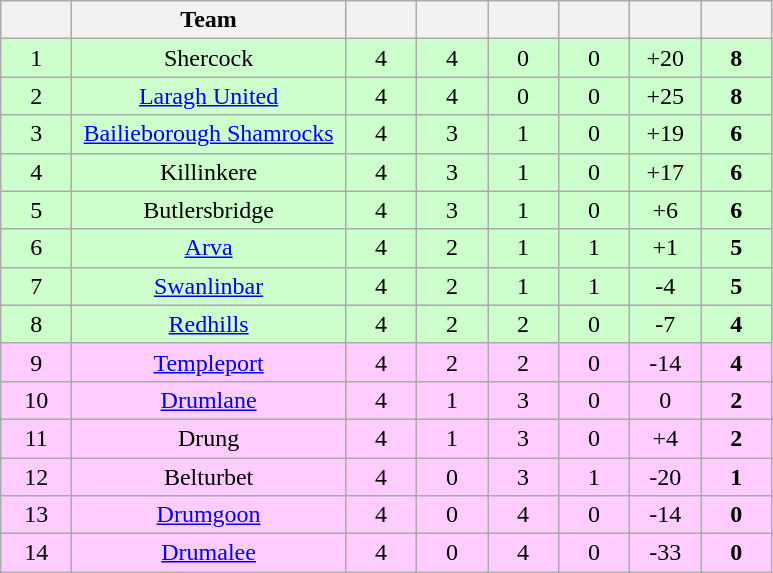<table class="wikitable" style="text-align:center">
<tr>
<th width="40"></th>
<th style="width:175px;">Team</th>
<th width="40"></th>
<th width="40"></th>
<th width="40"></th>
<th width="40"></th>
<th width="40"></th>
<th width="40"></th>
</tr>
<tr style="background:#cfc;">
<td>1</td>
<td>Shercock</td>
<td>4</td>
<td>4</td>
<td>0</td>
<td>0</td>
<td>+20</td>
<td><strong>8</strong></td>
</tr>
<tr style="background:#cfc;">
<td>2</td>
<td><a href='#'>Laragh United</a></td>
<td>4</td>
<td>4</td>
<td>0</td>
<td>0</td>
<td>+25</td>
<td><strong>8</strong></td>
</tr>
<tr style="background:#cfc;">
<td>3</td>
<td><a href='#'>Bailieborough Shamrocks</a></td>
<td>4</td>
<td>3</td>
<td>1</td>
<td>0</td>
<td>+19</td>
<td><strong>6</strong></td>
</tr>
<tr style="background:#cfc;">
<td>4</td>
<td>Killinkere</td>
<td>4</td>
<td>3</td>
<td>1</td>
<td>0</td>
<td>+17</td>
<td><strong>6</strong></td>
</tr>
<tr style="background:#cfc;">
<td>5</td>
<td>Butlersbridge</td>
<td>4</td>
<td>3</td>
<td>1</td>
<td>0</td>
<td>+6</td>
<td><strong>6</strong></td>
</tr>
<tr style="background:#cfc;">
<td>6</td>
<td><a href='#'>Arva</a></td>
<td>4</td>
<td>2</td>
<td>1</td>
<td>1</td>
<td>+1</td>
<td><strong>5</strong></td>
</tr>
<tr style="background:#cfc;">
<td>7</td>
<td><a href='#'>Swanlinbar</a></td>
<td>4</td>
<td>2</td>
<td>1</td>
<td>1</td>
<td>-4</td>
<td><strong>5</strong></td>
</tr>
<tr style="background:#cfc;">
<td>8</td>
<td><a href='#'>Redhills</a></td>
<td>4</td>
<td>2</td>
<td>2</td>
<td>0</td>
<td>-7</td>
<td><strong>4</strong></td>
</tr>
<tr style="background:#fcf;">
<td>9</td>
<td><a href='#'>Templeport</a></td>
<td>4</td>
<td>2</td>
<td>2</td>
<td>0</td>
<td>-14</td>
<td><strong>4</strong></td>
</tr>
<tr style="background:#fcf;">
<td>10</td>
<td><a href='#'>Drumlane</a></td>
<td>4</td>
<td>1</td>
<td>3</td>
<td>0</td>
<td>0</td>
<td><strong>2</strong></td>
</tr>
<tr style="background:#fcf;">
<td>11</td>
<td>Drung</td>
<td>4</td>
<td>1</td>
<td>3</td>
<td>0</td>
<td>+4</td>
<td><strong>2</strong></td>
</tr>
<tr style="background:#fcf;">
<td>12</td>
<td>Belturbet</td>
<td>4</td>
<td>0</td>
<td>3</td>
<td>1</td>
<td>-20</td>
<td><strong>1</strong></td>
</tr>
<tr style="background:#fcf;">
<td>13</td>
<td><a href='#'>Drumgoon</a></td>
<td>4</td>
<td>0</td>
<td>4</td>
<td>0</td>
<td>-14</td>
<td><strong>0</strong></td>
</tr>
<tr style="background:#fcf;">
<td>14</td>
<td><a href='#'>Drumalee</a></td>
<td>4</td>
<td>0</td>
<td>4</td>
<td>0</td>
<td>-33</td>
<td><strong>0</strong></td>
</tr>
</table>
